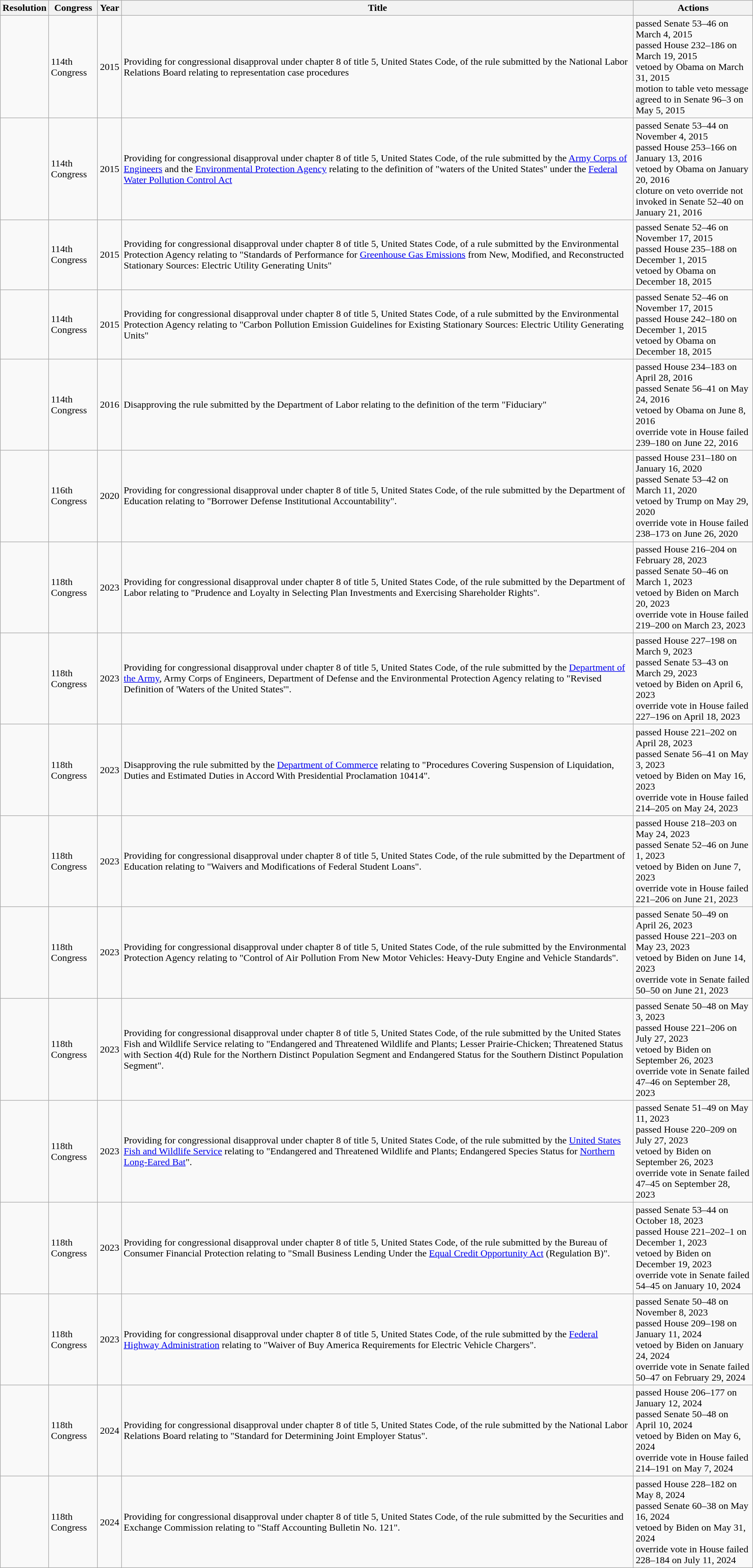<table class="wikitable sortable">
<tr>
<th>Resolution</th>
<th>Congress</th>
<th>Year</th>
<th>Title</th>
<th>Actions</th>
</tr>
<tr>
<td></td>
<td>114th Congress</td>
<td>2015</td>
<td>Providing for congressional disapproval under chapter 8 of title 5, United States Code, of the rule submitted by the National Labor Relations Board relating to representation case procedures</td>
<td>passed Senate 53–46 on March 4, 2015<br>passed House 232–186 on March 19, 2015<br>vetoed by Obama on March 31, 2015<br>motion to table veto message agreed to in Senate 96–3 on May 5, 2015</td>
</tr>
<tr>
<td></td>
<td>114th Congress</td>
<td>2015</td>
<td>Providing for congressional disapproval under chapter 8 of title 5, United States Code, of the rule submitted by the <a href='#'>Army Corps of Engineers</a> and the <a href='#'>Environmental Protection Agency</a> relating to the definition of "waters of the United States" under the <a href='#'>Federal Water Pollution Control Act</a></td>
<td>passed Senate 53–44 on November 4, 2015<br>passed House 253–166 on January 13, 2016<br>vetoed by Obama on January 20, 2016<br>cloture on veto override not invoked in Senate 52–40 on January 21, 2016</td>
</tr>
<tr>
<td></td>
<td>114th Congress</td>
<td>2015</td>
<td>Providing for congressional disapproval under chapter 8 of title 5, United States Code, of a rule submitted by the Environmental Protection Agency relating to "Standards of Performance for <a href='#'>Greenhouse Gas Emissions</a> from New, Modified, and Reconstructed Stationary Sources: Electric Utility Generating Units"</td>
<td>passed Senate 52–46 on November 17, 2015<br>passed House 235–188 on December 1, 2015<br>vetoed by Obama on December 18, 2015</td>
</tr>
<tr>
<td></td>
<td>114th Congress</td>
<td>2015</td>
<td>Providing for congressional disapproval under chapter 8 of title 5, United States Code, of a rule submitted by the Environmental Protection Agency relating to "Carbon Pollution Emission Guidelines for Existing Stationary Sources: Electric Utility Generating Units"</td>
<td>passed Senate 52–46 on November 17, 2015<br>passed House 242–180 on December 1, 2015<br>vetoed by Obama on December 18, 2015</td>
</tr>
<tr>
<td></td>
<td>114th Congress</td>
<td>2016</td>
<td>Disapproving the rule submitted by the Department of Labor relating to the definition of the term "Fiduciary"</td>
<td>passed House 234–183 on April 28, 2016<br>passed Senate 56–41 on May 24, 2016<br>vetoed by Obama on June 8, 2016<br>override vote in House failed 239–180 on June 22, 2016</td>
</tr>
<tr>
<td></td>
<td>116th Congress</td>
<td>2020</td>
<td>Providing for congressional disapproval under chapter 8 of title 5, United States Code, of the rule submitted by the Department of Education relating to "Borrower Defense Institutional Accountability".</td>
<td>passed House 231–180 on January 16, 2020<br>passed Senate 53–42 on March 11, 2020<br>vetoed by Trump on May 29, 2020<br>override vote in House failed 238–173 on June 26, 2020</td>
</tr>
<tr>
<td></td>
<td>118th Congress</td>
<td>2023</td>
<td>Providing for congressional disapproval under chapter 8 of title 5, United States Code, of the rule submitted by the Department of Labor relating to "Prudence and Loyalty in Selecting Plan Investments and Exercising Shareholder Rights".</td>
<td>passed House 216–204 on February 28, 2023<br>passed Senate 50–46 on March 1, 2023<br>vetoed by Biden on March 20, 2023<br>override vote in House failed 219–200 on March 23, 2023</td>
</tr>
<tr>
<td></td>
<td>118th Congress</td>
<td>2023</td>
<td>Providing for congressional disapproval under chapter 8 of title 5, United States Code, of the rule submitted by the <a href='#'>Department of the Army</a>, Army Corps of Engineers, Department of Defense and the Environmental Protection Agency relating to "Revised Definition of 'Waters of the United States'".</td>
<td>passed House 227–198 on March 9, 2023<br>passed Senate 53–43 on March 29, 2023<br>vetoed by Biden on April 6, 2023<br>override vote in House failed 227–196 on April 18, 2023</td>
</tr>
<tr>
<td></td>
<td>118th Congress</td>
<td>2023</td>
<td>Disapproving the rule submitted by the <a href='#'>Department of Commerce</a> relating to "Procedures Covering Suspension of Liquidation, Duties and Estimated Duties in Accord With Presidential Proclamation 10414".</td>
<td>passed House 221–202 on April 28, 2023<br>passed Senate 56–41 on May 3, 2023<br>vetoed by Biden on May 16, 2023<br>override vote in House failed 214–205 on May 24, 2023</td>
</tr>
<tr>
<td></td>
<td>118th Congress</td>
<td>2023</td>
<td>Providing for congressional disapproval under chapter 8 of title 5, United States Code, of the rule submitted by the Department of Education relating to "Waivers and Modifications of Federal Student Loans".</td>
<td>passed House 218–203 on May 24, 2023<br>passed Senate 52–46 on June 1, 2023<br>vetoed by Biden on June 7, 2023<br>override vote in House failed 221–206 on June 21, 2023</td>
</tr>
<tr>
<td></td>
<td>118th Congress</td>
<td>2023</td>
<td>Providing for congressional disapproval under chapter 8 of title 5, United States Code, of the rule submitted by the Environmental Protection Agency relating to "Control of Air Pollution From New Motor Vehicles: Heavy-Duty Engine and Vehicle Standards".</td>
<td>passed Senate 50–49 on April 26, 2023<br>passed House 221–203 on May 23, 2023<br>vetoed by Biden on June 14, 2023<br>override vote in Senate failed 50–50 on June 21, 2023</td>
</tr>
<tr>
<td></td>
<td>118th Congress</td>
<td>2023</td>
<td>Providing for congressional disapproval under chapter 8 of title 5, United States Code, of the rule submitted by the United States Fish and Wildlife Service relating to "Endangered and Threatened Wildlife and Plants; Lesser Prairie-Chicken; Threatened Status with Section 4(d) Rule for the Northern Distinct Population Segment and Endangered Status for the Southern Distinct Population Segment".</td>
<td>passed Senate 50–48 on May 3, 2023<br>passed House 221–206 on July 27, 2023<br>vetoed by Biden on September 26, 2023<br>override vote in Senate failed 47–46 on September 28, 2023</td>
</tr>
<tr>
<td></td>
<td>118th Congress</td>
<td>2023</td>
<td>Providing for congressional disapproval under chapter 8 of title 5, United States Code, of the rule submitted by the <a href='#'>United States Fish and Wildlife Service</a> relating to "Endangered and Threatened Wildlife and Plants; Endangered Species Status for <a href='#'>Northern Long-Eared Bat</a>".</td>
<td>passed Senate 51–49 on May 11, 2023<br>passed House 220–209 on July 27, 2023<br>vetoed by Biden on September 26, 2023<br>override vote in Senate failed 47–45 on September 28, 2023</td>
</tr>
<tr>
<td></td>
<td>118th Congress</td>
<td>2023</td>
<td>Providing for congressional disapproval under chapter 8 of title 5, United States Code, of the rule submitted by the Bureau of Consumer Financial Protection relating to "Small Business Lending Under the <a href='#'>Equal Credit Opportunity Act</a> (Regulation B)".</td>
<td>passed Senate 53–44 on October 18, 2023<br>passed House 221–202–1 on December 1, 2023<br>vetoed by Biden on December 19, 2023<br>override vote in Senate failed 54–45 on January 10, 2024</td>
</tr>
<tr>
<td></td>
<td>118th Congress</td>
<td>2023</td>
<td>Providing for congressional disapproval under chapter 8 of title 5, United States Code, of the rule submitted by the <a href='#'>Federal Highway Administration</a> relating to "Waiver of Buy America Requirements for Electric Vehicle Chargers".</td>
<td>passed Senate 50–48 on November 8, 2023<br>passed House 209–198 on January 11, 2024<br>vetoed by Biden on January 24, 2024<br>override vote in Senate failed 50–47 on February 29, 2024</td>
</tr>
<tr>
<td></td>
<td>118th Congress</td>
<td>2024</td>
<td>Providing for congressional disapproval under chapter 8 of title 5, United States Code, of the rule submitted by the National Labor Relations Board relating to "Standard for Determining Joint Employer Status".</td>
<td>passed House 206–177 on January 12, 2024<br>passed Senate 50–48 on April 10, 2024<br>vetoed by Biden on May 6, 2024<br>override vote in House failed 214–191 on May 7, 2024</td>
</tr>
<tr>
<td></td>
<td>118th Congress</td>
<td>2024</td>
<td>Providing for congressional disapproval under chapter 8 of title 5, United States Code, of the rule submitted by the Securities and Exchange Commission relating to "Staff Accounting Bulletin No. 121".</td>
<td>passed House 228–182 on May 8, 2024<br>passed Senate 60–38 on May 16, 2024<br>vetoed by Biden on May 31, 2024<br>override vote in House failed 228–184 on July 11, 2024</td>
</tr>
</table>
